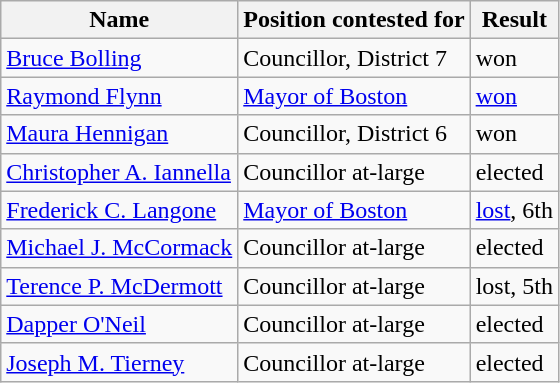<table class=wikitable>
<tr>
<th>Name</th>
<th>Position contested for</th>
<th>Result</th>
</tr>
<tr>
<td><a href='#'>Bruce Bolling</a></td>
<td>Councillor, District 7</td>
<td>won</td>
</tr>
<tr>
<td><a href='#'>Raymond Flynn</a></td>
<td><a href='#'>Mayor of Boston</a></td>
<td><a href='#'>won</a></td>
</tr>
<tr>
<td><a href='#'>Maura Hennigan</a></td>
<td>Councillor, District 6</td>
<td>won</td>
</tr>
<tr>
<td><a href='#'>Christopher A. Iannella</a></td>
<td>Councillor at-large</td>
<td>elected</td>
</tr>
<tr>
<td><a href='#'>Frederick C. Langone</a></td>
<td><a href='#'>Mayor of Boston</a></td>
<td><a href='#'>lost</a>, 6th</td>
</tr>
<tr>
<td><a href='#'>Michael J. McCormack</a></td>
<td>Councillor at-large</td>
<td>elected</td>
</tr>
<tr>
<td><a href='#'>Terence P. McDermott</a></td>
<td>Councillor at-large</td>
<td>lost, 5th</td>
</tr>
<tr>
<td><a href='#'>Dapper O'Neil</a></td>
<td>Councillor at-large</td>
<td>elected</td>
</tr>
<tr>
<td><a href='#'>Joseph M. Tierney</a></td>
<td>Councillor at-large</td>
<td>elected</td>
</tr>
</table>
